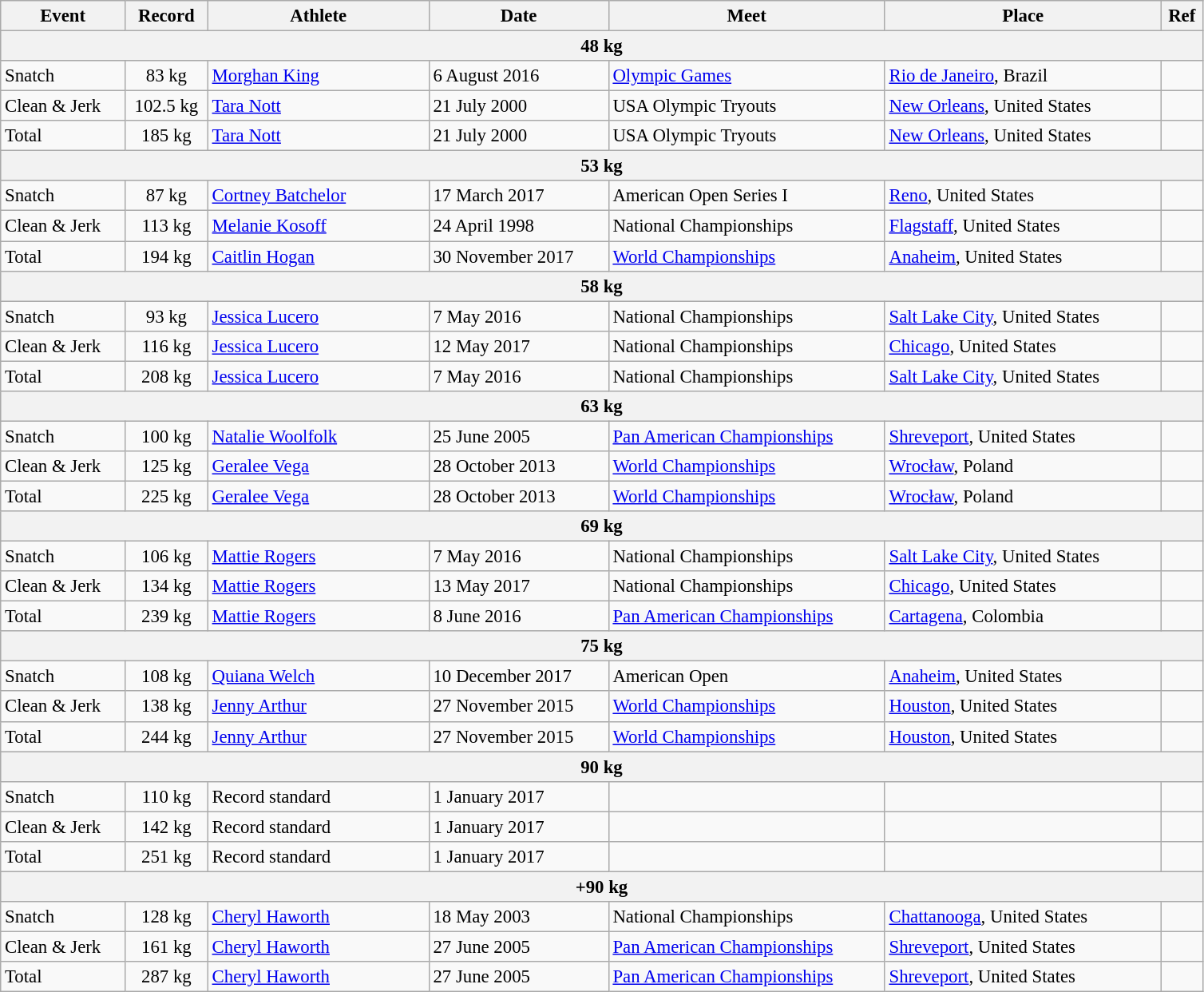<table class="wikitable" style="font-size:95%;">
<tr>
<th width=9%>Event</th>
<th width=6%>Record</th>
<th width=16%>Athlete</th>
<th width=13%>Date</th>
<th width=20%>Meet</th>
<th width=20%>Place</th>
<th width=3%>Ref</th>
</tr>
<tr bgcolor="#DDDDDD">
<th colspan="7">48 kg</th>
</tr>
<tr>
<td>Snatch</td>
<td align=center>83 kg</td>
<td><a href='#'>Morghan King</a></td>
<td>6 August 2016</td>
<td><a href='#'>Olympic Games</a></td>
<td><a href='#'>Rio de Janeiro</a>, Brazil</td>
<td></td>
</tr>
<tr>
<td>Clean & Jerk</td>
<td align=center>102.5 kg</td>
<td><a href='#'>Tara Nott</a></td>
<td>21 July 2000</td>
<td>USA Olympic Tryouts</td>
<td><a href='#'>New Orleans</a>, United States</td>
<td></td>
</tr>
<tr>
<td>Total</td>
<td align=center>185 kg</td>
<td><a href='#'>Tara Nott</a></td>
<td>21 July 2000</td>
<td>USA Olympic Tryouts</td>
<td><a href='#'>New Orleans</a>, United States</td>
<td></td>
</tr>
<tr bgcolor="#DDDDDD">
<th colspan="7">53 kg</th>
</tr>
<tr>
<td>Snatch</td>
<td align=center>87 kg</td>
<td><a href='#'>Cortney Batchelor</a></td>
<td>17 March 2017</td>
<td>American Open Series I</td>
<td><a href='#'>Reno</a>, United States</td>
<td></td>
</tr>
<tr>
<td>Clean & Jerk</td>
<td align=center>113 kg</td>
<td><a href='#'>Melanie Kosoff</a></td>
<td>24 April 1998</td>
<td>National Championships</td>
<td><a href='#'>Flagstaff</a>, United States</td>
<td></td>
</tr>
<tr>
<td>Total</td>
<td align=center>194 kg</td>
<td><a href='#'>Caitlin Hogan</a></td>
<td>30 November 2017</td>
<td><a href='#'>World Championships</a></td>
<td><a href='#'>Anaheim</a>, United States</td>
<td></td>
</tr>
<tr bgcolor="#DDDDDD">
<th colspan="7">58 kg</th>
</tr>
<tr>
<td>Snatch</td>
<td align=center>93 kg</td>
<td><a href='#'>Jessica Lucero</a></td>
<td>7 May 2016</td>
<td>National Championships</td>
<td><a href='#'>Salt Lake City</a>, United States</td>
<td></td>
</tr>
<tr>
<td>Clean & Jerk</td>
<td align=center>116 kg</td>
<td><a href='#'>Jessica Lucero</a></td>
<td>12 May 2017</td>
<td>National Championships</td>
<td><a href='#'>Chicago</a>, United States</td>
<td></td>
</tr>
<tr>
<td>Total</td>
<td align=center>208 kg</td>
<td><a href='#'>Jessica Lucero</a></td>
<td>7 May 2016</td>
<td>National Championships</td>
<td><a href='#'>Salt Lake City</a>, United States</td>
<td></td>
</tr>
<tr bgcolor="#DDDDDD">
<th colspan="7">63 kg</th>
</tr>
<tr>
<td>Snatch</td>
<td align=center>100 kg</td>
<td><a href='#'>Natalie Woolfolk</a></td>
<td>25 June 2005</td>
<td><a href='#'>Pan American Championships</a></td>
<td><a href='#'>Shreveport</a>, United States</td>
<td></td>
</tr>
<tr>
<td>Clean & Jerk</td>
<td align=center>125 kg</td>
<td><a href='#'>Geralee Vega</a></td>
<td>28 October 2013</td>
<td><a href='#'>World Championships</a></td>
<td><a href='#'>Wrocław</a>, Poland</td>
<td></td>
</tr>
<tr>
<td>Total</td>
<td align=center>225 kg</td>
<td><a href='#'>Geralee Vega</a></td>
<td>28 October 2013</td>
<td><a href='#'>World Championships</a></td>
<td><a href='#'>Wrocław</a>, Poland</td>
<td></td>
</tr>
<tr bgcolor="#DDDDDD">
<th colspan="7">69 kg</th>
</tr>
<tr>
<td>Snatch</td>
<td align=center>106 kg</td>
<td><a href='#'>Mattie Rogers</a></td>
<td>7 May 2016</td>
<td>National Championships</td>
<td><a href='#'>Salt Lake City</a>, United States</td>
<td></td>
</tr>
<tr>
<td>Clean & Jerk</td>
<td align=center>134 kg</td>
<td><a href='#'>Mattie Rogers</a></td>
<td>13 May 2017</td>
<td>National Championships</td>
<td><a href='#'>Chicago</a>, United States</td>
<td></td>
</tr>
<tr>
<td>Total</td>
<td align=center>239 kg</td>
<td><a href='#'>Mattie Rogers</a></td>
<td>8 June 2016</td>
<td><a href='#'>Pan American Championships</a></td>
<td><a href='#'>Cartagena</a>, Colombia</td>
<td></td>
</tr>
<tr bgcolor="#DDDDDD">
<th colspan="7">75 kg</th>
</tr>
<tr>
<td>Snatch</td>
<td align=center>108 kg</td>
<td><a href='#'>Quiana Welch</a></td>
<td>10 December 2017</td>
<td>American Open</td>
<td><a href='#'>Anaheim</a>, United States</td>
<td></td>
</tr>
<tr>
<td>Clean & Jerk</td>
<td align=center>138 kg</td>
<td><a href='#'>Jenny Arthur</a></td>
<td>27 November 2015</td>
<td><a href='#'>World Championships</a></td>
<td><a href='#'>Houston</a>, United States</td>
<td></td>
</tr>
<tr>
<td>Total</td>
<td align=center>244 kg</td>
<td><a href='#'>Jenny Arthur</a></td>
<td>27 November 2015</td>
<td><a href='#'>World Championships</a></td>
<td><a href='#'>Houston</a>, United States</td>
<td></td>
</tr>
<tr bgcolor="#DDDDDD">
<th colspan="7">90 kg</th>
</tr>
<tr>
<td>Snatch</td>
<td align=center>110 kg</td>
<td>Record standard</td>
<td>1 January 2017</td>
<td></td>
<td></td>
<td></td>
</tr>
<tr>
<td>Clean & Jerk</td>
<td align=center>142 kg</td>
<td>Record standard</td>
<td>1 January 2017</td>
<td></td>
<td></td>
<td></td>
</tr>
<tr>
<td>Total</td>
<td align=center>251 kg</td>
<td>Record standard</td>
<td>1 January 2017</td>
<td></td>
<td></td>
<td></td>
</tr>
<tr bgcolor="#DDDDDD">
<th colspan="7">+90 kg</th>
</tr>
<tr>
<td>Snatch</td>
<td align=center>128 kg</td>
<td><a href='#'>Cheryl Haworth</a></td>
<td>18 May 2003</td>
<td>National Championships</td>
<td><a href='#'>Chattanooga</a>, United States</td>
<td></td>
</tr>
<tr>
<td>Clean & Jerk</td>
<td align=center>161 kg</td>
<td><a href='#'>Cheryl Haworth</a></td>
<td>27 June 2005</td>
<td><a href='#'>Pan American Championships</a></td>
<td><a href='#'>Shreveport</a>, United States</td>
<td></td>
</tr>
<tr>
<td>Total</td>
<td align=center>287 kg</td>
<td><a href='#'>Cheryl Haworth</a></td>
<td>27 June 2005</td>
<td><a href='#'>Pan American Championships</a></td>
<td><a href='#'>Shreveport</a>, United States</td>
<td></td>
</tr>
</table>
